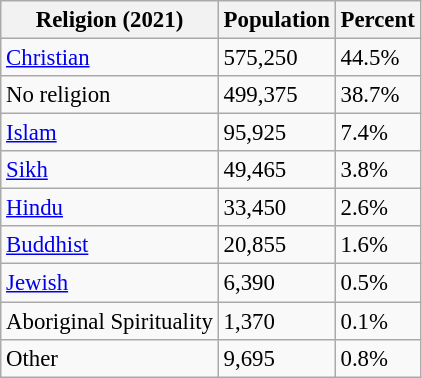<table class="wikitable" style="text-align:left; font-size:95%;">
<tr ">
<th>Religion (2021)</th>
<th>Population</th>
<th>Percent</th>
</tr>
<tr>
<td align="left"><a href='#'>Christian</a></td>
<td>575,250</td>
<td>44.5%</tr></td>
<td align="left">No religion</td>
<td>499,375</td>
<td>38.7%</tr></td>
<td align="left"><a href='#'>Islam</a></td>
<td>95,925</td>
<td>7.4%</tr></td>
<td align="left"><a href='#'>Sikh</a></td>
<td>49,465</td>
<td>3.8%</tr></td>
<td align="left"><a href='#'>Hindu</a></td>
<td>33,450</td>
<td>2.6%</tr></td>
<td align="left"><a href='#'>Buddhist</a></td>
<td>20,855</td>
<td>1.6%</tr></td>
<td align="left"><a href='#'>Jewish</a></td>
<td>6,390</td>
<td>0.5%</tr></td>
<td align="left">Aboriginal Spirituality</td>
<td>1,370</td>
<td>0.1%</tr></td>
<td align="left">Other</td>
<td>9,695</td>
<td>0.8%</tr></td>
</tr>
</table>
